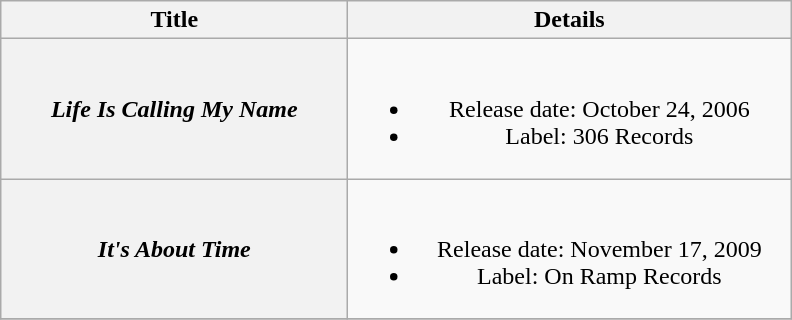<table class="wikitable plainrowheaders" style="text-align:center;">
<tr>
<th style="width:14em;">Title</th>
<th style="width:18em;">Details</th>
</tr>
<tr>
<th scope="row"><em>Life Is Calling My Name</em></th>
<td><br><ul><li>Release date: October 24, 2006</li><li>Label: 306 Records</li></ul></td>
</tr>
<tr>
<th scope="row"><em>It's About Time</em></th>
<td><br><ul><li>Release date: November 17, 2009</li><li>Label: On Ramp Records</li></ul></td>
</tr>
<tr>
</tr>
</table>
